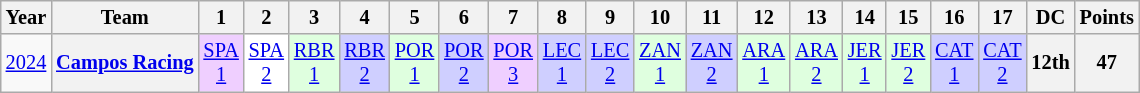<table class="wikitable" style="text-align:center; font-size:85%">
<tr>
<th>Year</th>
<th>Team</th>
<th>1</th>
<th>2</th>
<th>3</th>
<th>4</th>
<th>5</th>
<th>6</th>
<th>7</th>
<th>8</th>
<th>9</th>
<th>10</th>
<th>11</th>
<th>12</th>
<th>13</th>
<th>14</th>
<th>15</th>
<th>16</th>
<th>17</th>
<th>DC</th>
<th>Points</th>
</tr>
<tr>
<td><a href='#'>2024</a></td>
<th nowrap><a href='#'>Campos Racing</a></th>
<td style="background:#EFCFFF;"><a href='#'>SPA<br>1</a><br></td>
<td style="background:#FFFFFF;"><a href='#'>SPA<br>2</a><br></td>
<td style="background:#DFFFDF;"><a href='#'>RBR<br>1</a><br></td>
<td style="background:#CFCFFF;"><a href='#'>RBR<br>2</a><br></td>
<td style="background:#DFFFDF;"><a href='#'>POR<br>1</a><br></td>
<td style="background:#CFCFFF;"><a href='#'>POR<br>2</a><br></td>
<td style="background:#EFCFFF;"><a href='#'>POR<br>3</a><br></td>
<td style="background:#CFCFFF;"><a href='#'>LEC<br>1</a><br></td>
<td style="background:#CFCFFF;"><a href='#'>LEC<br>2</a><br></td>
<td style="background:#DFFFDF;"><a href='#'>ZAN<br>1</a><br></td>
<td style="background:#CFCFFF;"><a href='#'>ZAN<br>2</a><br></td>
<td style="background:#DFFFDF;"><a href='#'>ARA<br>1</a><br></td>
<td style="background:#DFFFDF;"><a href='#'>ARA<br>2</a><br></td>
<td style="background:#DFFFDF;"><a href='#'>JER<br>1</a><br></td>
<td style="background:#DFFFDF;"><a href='#'>JER<br>2</a><br></td>
<td style="background:#CFCFFF;"><a href='#'>CAT<br>1</a><br></td>
<td style="background:#CFCFFF;"><a href='#'>CAT<br>2</a><br></td>
<th>12th</th>
<th>47</th>
</tr>
</table>
